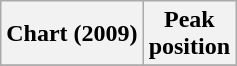<table class="wikitable plainrowheaders">
<tr>
<th>Chart (2009)</th>
<th>Peak<br>position</th>
</tr>
<tr>
</tr>
</table>
